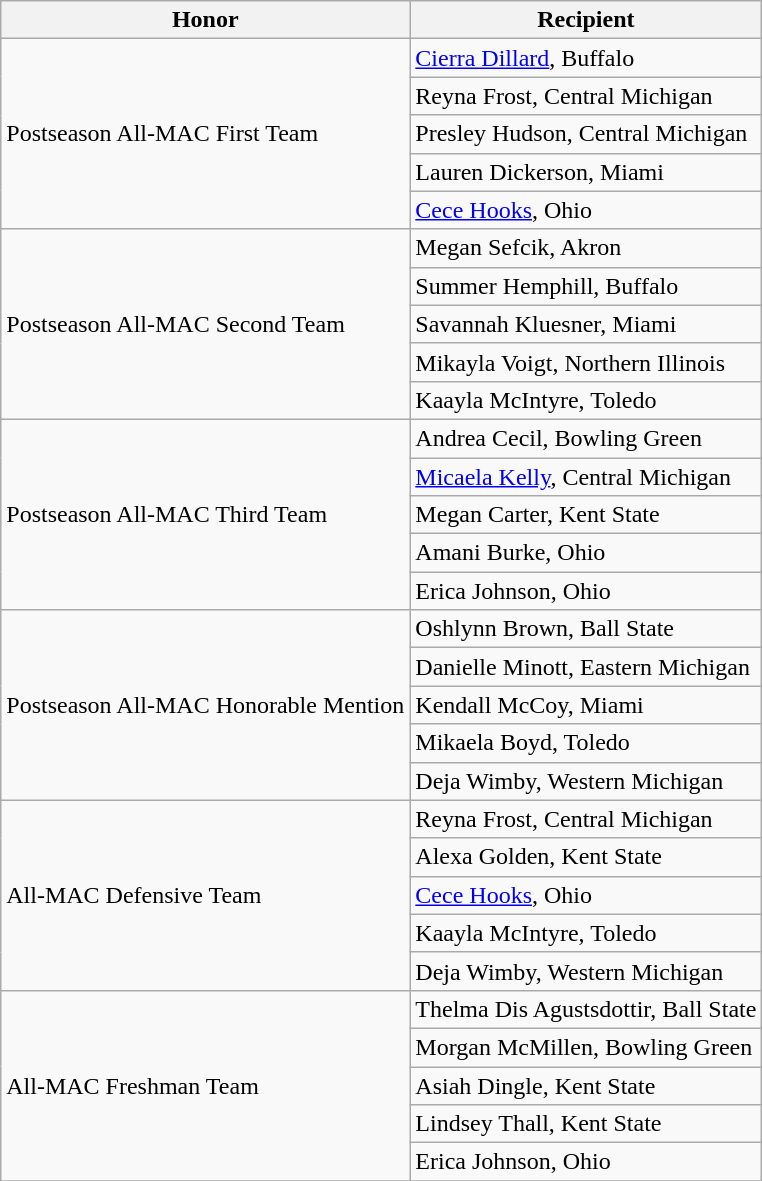<table class="wikitable" border="1">
<tr>
<th>Honor</th>
<th>Recipient</th>
</tr>
<tr>
<td rowspan=5 valign=middle>Postseason All-MAC First Team</td>
<td><a href='#'>Cierra Dillard</a>, Buffalo</td>
</tr>
<tr>
<td>Reyna Frost, Central Michigan</td>
</tr>
<tr>
<td>Presley Hudson, Central Michigan</td>
</tr>
<tr>
<td>Lauren Dickerson, Miami</td>
</tr>
<tr>
<td><a href='#'>Cece Hooks</a>, Ohio</td>
</tr>
<tr>
<td rowspan=5 valign=middle>Postseason All-MAC Second Team</td>
<td>Megan Sefcik, Akron</td>
</tr>
<tr>
<td>Summer Hemphill, Buffalo</td>
</tr>
<tr>
<td>Savannah Kluesner, Miami</td>
</tr>
<tr>
<td>Mikayla Voigt, Northern Illinois</td>
</tr>
<tr>
<td>Kaayla McIntyre, Toledo</td>
</tr>
<tr>
<td rowspan=5 valign=middle>Postseason All-MAC Third Team</td>
<td>Andrea Cecil, Bowling Green</td>
</tr>
<tr>
<td><a href='#'>Micaela Kelly</a>, Central Michigan</td>
</tr>
<tr>
<td>Megan Carter, Kent State</td>
</tr>
<tr>
<td>Amani Burke, Ohio</td>
</tr>
<tr>
<td>Erica Johnson, Ohio</td>
</tr>
<tr>
<td rowspan=5 valign=middle>Postseason All-MAC Honorable Mention</td>
<td>Oshlynn Brown, Ball State</td>
</tr>
<tr>
<td>Danielle Minott, Eastern Michigan</td>
</tr>
<tr>
<td>Kendall McCoy, Miami</td>
</tr>
<tr>
<td>Mikaela Boyd, Toledo</td>
</tr>
<tr>
<td>Deja Wimby, Western Michigan</td>
</tr>
<tr>
<td rowspan=5 valign=middle>All-MAC Defensive Team</td>
<td>Reyna Frost, Central Michigan</td>
</tr>
<tr>
<td>Alexa Golden, Kent State</td>
</tr>
<tr>
<td><a href='#'>Cece Hooks</a>, Ohio</td>
</tr>
<tr>
<td>Kaayla McIntyre, Toledo</td>
</tr>
<tr>
<td>Deja Wimby, Western Michigan</td>
</tr>
<tr>
<td rowspan=5 valign=middle>All-MAC Freshman Team</td>
<td>Thelma Dis Agustsdottir, Ball State</td>
</tr>
<tr>
<td>Morgan McMillen, Bowling Green</td>
</tr>
<tr>
<td>Asiah Dingle, Kent State</td>
</tr>
<tr>
<td>Lindsey Thall, Kent State</td>
</tr>
<tr>
<td>Erica Johnson, Ohio</td>
</tr>
<tr>
</tr>
</table>
